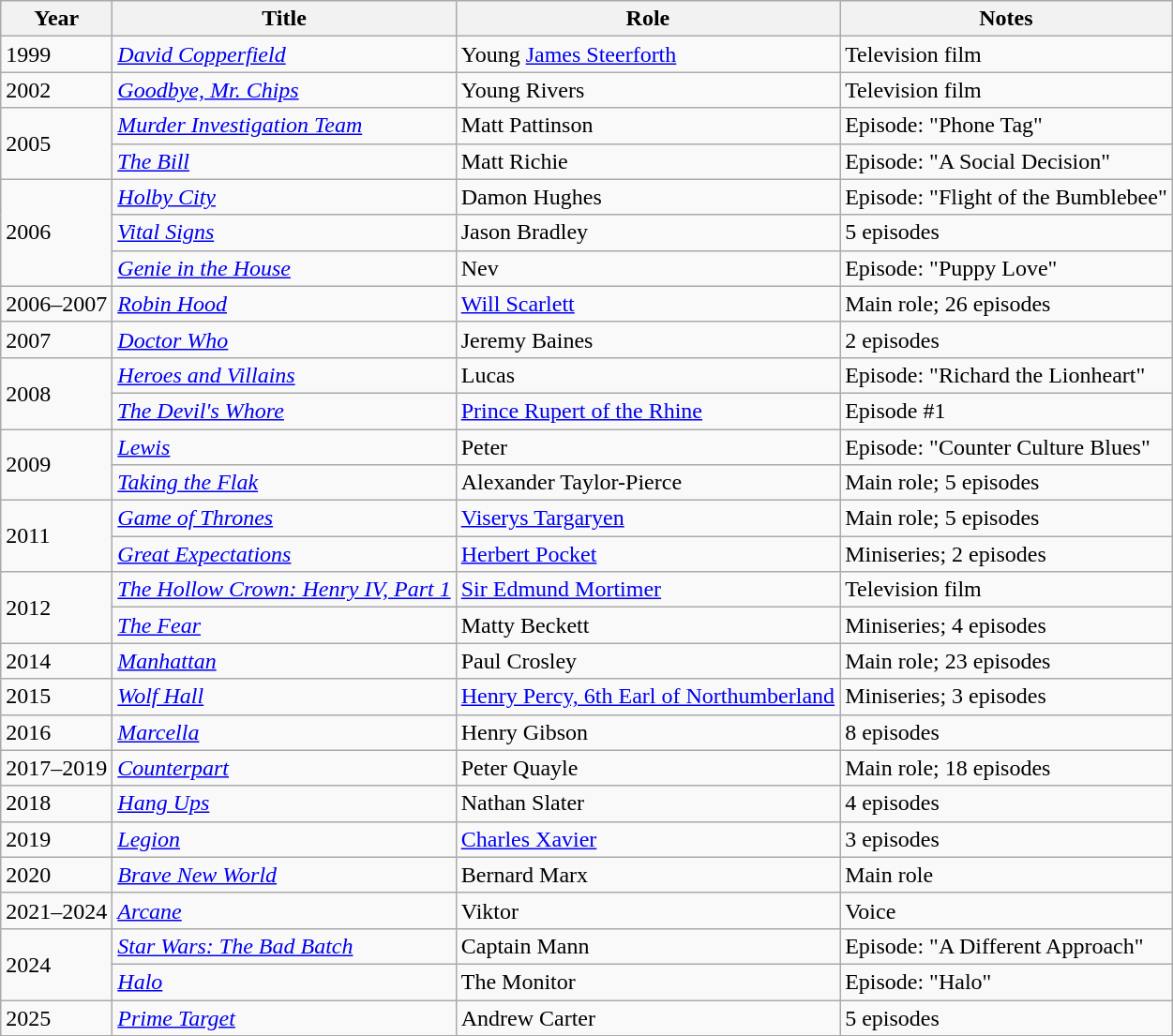<table class="wikitable sortable">
<tr>
<th>Year</th>
<th>Title</th>
<th>Role</th>
<th>Notes</th>
</tr>
<tr>
<td>1999</td>
<td><em><a href='#'>David Copperfield</a></em></td>
<td>Young <a href='#'>James Steerforth</a></td>
<td>Television film</td>
</tr>
<tr>
<td>2002</td>
<td><em><a href='#'>Goodbye, Mr. Chips</a></em></td>
<td>Young Rivers</td>
<td>Television film</td>
</tr>
<tr>
<td rowspan="2">2005</td>
<td><em><a href='#'>Murder Investigation Team</a></em></td>
<td>Matt Pattinson</td>
<td>Episode: "Phone Tag"</td>
</tr>
<tr>
<td><em><a href='#'>The Bill</a></em></td>
<td>Matt Richie</td>
<td>Episode: "A Social Decision"</td>
</tr>
<tr>
<td rowspan="3">2006</td>
<td><em><a href='#'>Holby City</a></em></td>
<td>Damon Hughes</td>
<td>Episode: "Flight of the Bumblebee"</td>
</tr>
<tr>
<td><em><a href='#'>Vital Signs</a></em></td>
<td>Jason Bradley</td>
<td>5 episodes</td>
</tr>
<tr>
<td><em><a href='#'>Genie in the House</a></em></td>
<td>Nev</td>
<td>Episode: "Puppy Love"</td>
</tr>
<tr>
<td>2006–2007</td>
<td><em><a href='#'>Robin Hood</a></em></td>
<td><a href='#'>Will Scarlett</a></td>
<td>Main role; 26 episodes</td>
</tr>
<tr>
<td>2007</td>
<td><em><a href='#'>Doctor Who</a></em></td>
<td>Jeremy Baines</td>
<td>2 episodes</td>
</tr>
<tr>
<td rowspan="2">2008</td>
<td><em><a href='#'>Heroes and Villains</a></em></td>
<td>Lucas</td>
<td>Episode: "Richard the Lionheart"</td>
</tr>
<tr>
<td><em><a href='#'>The Devil's Whore</a></em></td>
<td><a href='#'>Prince Rupert of the Rhine</a></td>
<td>Episode #1</td>
</tr>
<tr>
<td rowspan="2">2009</td>
<td><em><a href='#'>Lewis</a></em></td>
<td>Peter</td>
<td>Episode: "Counter Culture Blues"</td>
</tr>
<tr>
<td><em><a href='#'>Taking the Flak</a></em></td>
<td>Alexander Taylor-Pierce</td>
<td>Main role; 5 episodes</td>
</tr>
<tr>
<td rowspan="2">2011</td>
<td><em><a href='#'>Game of Thrones</a></em></td>
<td><a href='#'>Viserys Targaryen</a></td>
<td>Main role; 5 episodes</td>
</tr>
<tr>
<td><em><a href='#'>Great Expectations</a></em></td>
<td><a href='#'>Herbert Pocket</a></td>
<td>Miniseries; 2 episodes</td>
</tr>
<tr>
<td rowspan="2">2012</td>
<td><em><a href='#'>The Hollow Crown: Henry IV, Part 1</a></em></td>
<td><a href='#'>Sir Edmund Mortimer</a></td>
<td>Television film</td>
</tr>
<tr>
<td><em><a href='#'>The Fear</a></em></td>
<td>Matty Beckett</td>
<td>Miniseries; 4 episodes</td>
</tr>
<tr>
<td>2014</td>
<td><em><a href='#'>Manhattan</a></em></td>
<td>Paul Crosley</td>
<td>Main role; 23 episodes</td>
</tr>
<tr>
<td>2015</td>
<td><em><a href='#'>Wolf Hall</a></em></td>
<td><a href='#'>Henry Percy, 6th Earl of Northumberland</a></td>
<td>Miniseries; 3 episodes</td>
</tr>
<tr>
<td>2016</td>
<td><em><a href='#'>Marcella</a></em></td>
<td>Henry Gibson</td>
<td>8 episodes</td>
</tr>
<tr>
<td>2017–2019</td>
<td><em><a href='#'>Counterpart</a></em></td>
<td>Peter Quayle</td>
<td>Main role; 18 episodes</td>
</tr>
<tr>
<td>2018</td>
<td><em><a href='#'>Hang Ups</a></em></td>
<td>Nathan Slater</td>
<td>4 episodes</td>
</tr>
<tr>
<td>2019</td>
<td><em><a href='#'>Legion</a></em></td>
<td><a href='#'>Charles Xavier</a></td>
<td>3 episodes</td>
</tr>
<tr>
<td>2020</td>
<td><em><a href='#'>Brave New World</a></em></td>
<td>Bernard Marx</td>
<td>Main role</td>
</tr>
<tr>
<td>2021–2024</td>
<td><em><a href='#'>Arcane</a></em></td>
<td>Viktor</td>
<td>Voice</td>
</tr>
<tr>
<td rowspan="2">2024</td>
<td><em><a href='#'>Star Wars: The Bad Batch</a></em></td>
<td>Captain Mann</td>
<td>Episode: "A Different Approach"</td>
</tr>
<tr>
<td><em><a href='#'>Halo</a></em></td>
<td>The Monitor</td>
<td>Episode: "Halo"</td>
</tr>
<tr>
<td>2025</td>
<td><em><a href='#'>Prime Target</a></em></td>
<td>Andrew Carter</td>
<td>5 episodes</td>
</tr>
</table>
